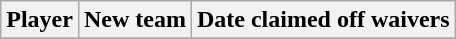<table class="wikitable">
<tr>
<th>Player</th>
<th>New team</th>
<th>Date claimed off waivers</th>
</tr>
<tr>
</tr>
</table>
